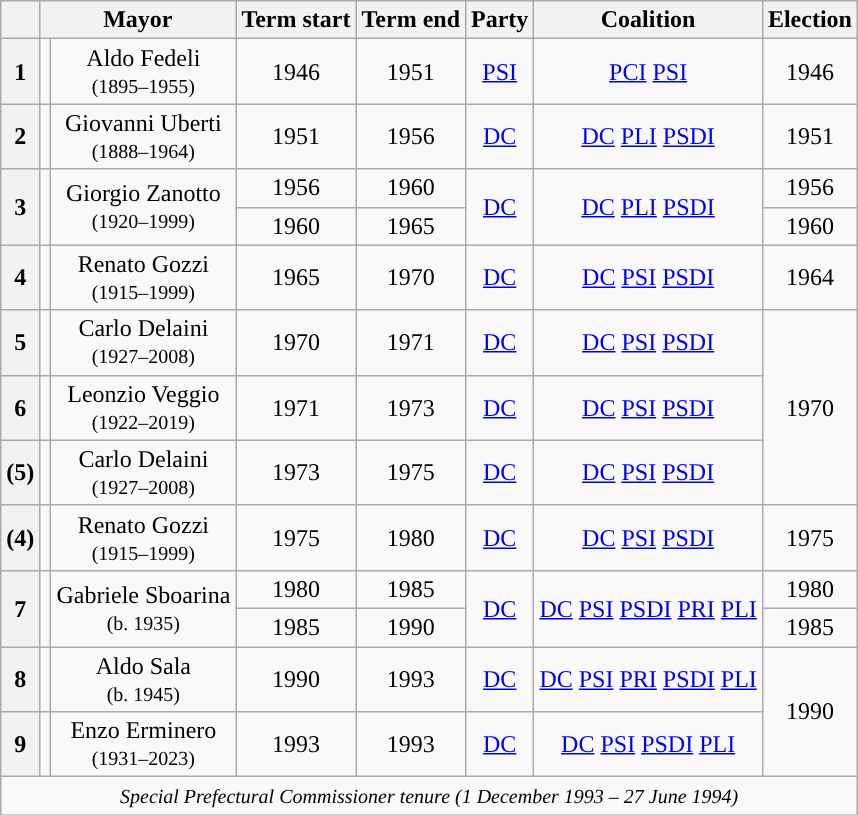<table class="wikitable" style="text-align: center;">
<tr>
<th class=unsortable> </th>
<th colspan="2">Mayor</th>
<th>Term start</th>
<th>Term end</th>
<th>Party</th>
<th>Coalition</th>
<th>Election</th>
</tr>
<tr>
<th style="background:">1</th>
<td></td>
<td>Aldo Fedeli<br><small>(1895–1955)</small></td>
<td>1946</td>
<td>1951</td>
<td><a href='#'>PSI</a></td>
<td><a href='#'>PCI</a>  <a href='#'>PSI</a></td>
<td>1946</td>
</tr>
<tr>
<th style="background:">2</th>
<td></td>
<td>Giovanni Uberti<br><small>(1888–1964)</small></td>
<td>1951</td>
<td>1956</td>
<td><a href='#'>DC</a></td>
<td><a href='#'>DC</a>  <a href='#'>PLI</a>  <a href='#'>PSDI</a></td>
<td>1951</td>
</tr>
<tr>
<th rowspan=2 style="background:">3</th>
<td rowspan=2></td>
<td rowspan=2>Giorgio Zanotto<br><small>(1920–1999)</small></td>
<td>1956</td>
<td>1960</td>
<td rowspan=2><a href='#'>DC</a></td>
<td rowspan=2><a href='#'>DC</a>  <a href='#'>PLI</a>  <a href='#'>PSDI</a></td>
<td>1956</td>
</tr>
<tr>
<td>1960</td>
<td>1965</td>
<td>1960</td>
</tr>
<tr>
<th style="background:">4</th>
<td></td>
<td>Renato Gozzi<br><small>(1915–1999)</small></td>
<td>1965</td>
<td>1970</td>
<td><a href='#'>DC</a></td>
<td><a href='#'>DC</a>  <a href='#'>PSI</a>  <a href='#'>PSDI</a></td>
<td>1964</td>
</tr>
<tr>
<th style="background:">5</th>
<td></td>
<td>Carlo Delaini<br><small>(1927–2008)</small></td>
<td>1970</td>
<td>1971</td>
<td><a href='#'>DC</a></td>
<td><a href='#'>DC</a>  <a href='#'>PSI</a>  <a href='#'>PSDI</a></td>
<td rowspan="3">1970</td>
</tr>
<tr>
<th style="background:">6</th>
<td></td>
<td>Leonzio Veggio<br><small>(1922–2019)</small></td>
<td>1971</td>
<td>1973</td>
<td><a href='#'>DC</a></td>
<td><a href='#'>DC</a>  <a href='#'>PSI</a>  <a href='#'>PSDI</a></td>
</tr>
<tr>
<th style="background:">(5)</th>
<td></td>
<td>Carlo Delaini<br><small>(1927–2008)</small></td>
<td>1973</td>
<td>1975</td>
<td><a href='#'>DC</a></td>
<td><a href='#'>DC</a>  <a href='#'>PSI</a>  <a href='#'>PSDI</a></td>
</tr>
<tr>
<th style="background:">(4)</th>
<td></td>
<td>Renato Gozzi<br><small>(1915–1999)</small></td>
<td>1975</td>
<td>1980</td>
<td><a href='#'>DC</a></td>
<td><a href='#'>DC</a>  <a href='#'>PSI</a>  <a href='#'>PSDI</a></td>
<td>1975</td>
</tr>
<tr>
<th rowspan=2 style="background:">7</th>
<td rowspan=2></td>
<td rowspan=2>Gabriele Sboarina<br><small>(b. 1935)</small></td>
<td>1980</td>
<td>1985</td>
<td rowspan=2><a href='#'>DC</a></td>
<td rowspan=2><a href='#'>DC</a>  <a href='#'>PSI</a>  <a href='#'>PSDI</a>  <a href='#'>PRI</a>  <a href='#'>PLI</a></td>
<td>1980</td>
</tr>
<tr>
<td>1985</td>
<td>1990</td>
<td>1985</td>
</tr>
<tr>
<th style="background:">8</th>
<td></td>
<td>Aldo Sala<br><small>(b. 1945)</small></td>
<td>1990</td>
<td>1993</td>
<td><a href='#'>DC</a></td>
<td><a href='#'>DC</a>  <a href='#'>PSI</a>  <a href='#'>PRI</a>  <a href='#'>PSDI</a>  <a href='#'>PLI</a></td>
<td rowspan=2>1990</td>
</tr>
<tr>
<th style="background:">9</th>
<td></td>
<td>Enzo Erminero<br><small>(1931–2023)</small></td>
<td>1993</td>
<td>1993</td>
<td><a href='#'>DC</a></td>
<td><a href='#'>DC</a>  <a href='#'>PSI</a>  <a href='#'>PSDI</a>  <a href='#'>PLI</a></td>
</tr>
<tr>
<td colspan=8><small><em>Special Prefectural Commissioner tenure (1 December 1993 – 27 June 1994)</em></small></td>
</tr>
</table>
